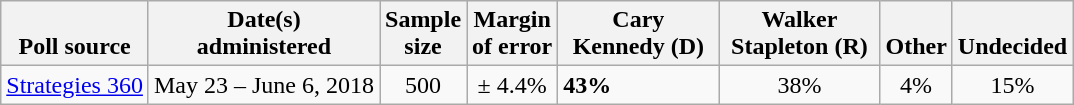<table class="wikitable">
<tr valign=bottom>
<th>Poll source</th>
<th>Date(s)<br>administered</th>
<th>Sample<br>size</th>
<th>Margin<br>of error</th>
<th style="width:100px;">Cary<br>Kennedy (D)</th>
<th style="width:100px;">Walker<br>Stapleton (R)</th>
<th>Other</th>
<th>Undecided</th>
</tr>
<tr>
<td><a href='#'>Strategies 360</a></td>
<td align=center>May 23 – June 6, 2018</td>
<td align=center>500</td>
<td align=center>± 4.4%</td>
<td><strong>43%</strong></td>
<td align=center>38%</td>
<td align=center>4%</td>
<td align=center>15%</td>
</tr>
</table>
